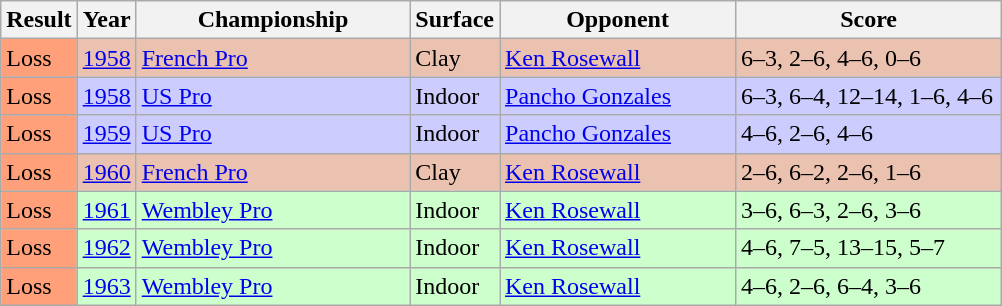<table class='sortable wikitable'>
<tr>
<th style="width:40px">Result</th>
<th style="width:30px">Year</th>
<th style="width:175px">Championship</th>
<th style="width:50px">Surface</th>
<th style="width:150px">Opponent</th>
<th style="width:170px" class="unsortable">Score</th>
</tr>
<tr style="background:#ebc2af;">
<td style="background:#ffa07a;">Loss</td>
<td><a href='#'>1958</a></td>
<td><a href='#'>French Pro</a></td>
<td>Clay</td>
<td> <a href='#'>Ken Rosewall</a></td>
<td>6–3, 2–6, 4–6, 0–6</td>
</tr>
<tr style="background:#ccf;">
<td style="background:#ffa07a;">Loss</td>
<td><a href='#'>1958</a></td>
<td><a href='#'>US Pro</a></td>
<td>Indoor</td>
<td> <a href='#'>Pancho Gonzales</a></td>
<td>6–3, 6–4, 12–14, 1–6, 4–6</td>
</tr>
<tr style="background:#ccf;">
<td style="background:#ffa07a;">Loss</td>
<td><a href='#'>1959</a></td>
<td><a href='#'>US Pro</a></td>
<td>Indoor</td>
<td> <a href='#'>Pancho Gonzales</a></td>
<td>4–6, 2–6, 4–6</td>
</tr>
<tr style="background:#ebc2af;">
<td style="background:#ffa07a;">Loss</td>
<td><a href='#'>1960</a></td>
<td><a href='#'>French Pro</a></td>
<td>Clay</td>
<td> <a href='#'>Ken Rosewall</a></td>
<td>2–6, 6–2, 2–6, 1–6</td>
</tr>
<tr style="background:#cfc;">
<td style="background:#ffa07a;">Loss</td>
<td><a href='#'>1961</a></td>
<td><a href='#'>Wembley Pro</a></td>
<td>Indoor</td>
<td> <a href='#'>Ken Rosewall</a></td>
<td>3–6, 6–3, 2–6, 3–6</td>
</tr>
<tr style="background:#cfc;">
<td style="background:#ffa07a;">Loss</td>
<td><a href='#'>1962</a></td>
<td><a href='#'>Wembley Pro</a></td>
<td>Indoor</td>
<td> <a href='#'>Ken Rosewall</a></td>
<td>4–6, 7–5, 13–15, 5–7</td>
</tr>
<tr style="background:#cfc;">
<td style="background:#ffa07a;">Loss</td>
<td><a href='#'>1963</a></td>
<td><a href='#'>Wembley Pro</a></td>
<td>Indoor</td>
<td> <a href='#'>Ken Rosewall</a></td>
<td>4–6, 2–6, 6–4, 3–6</td>
</tr>
</table>
